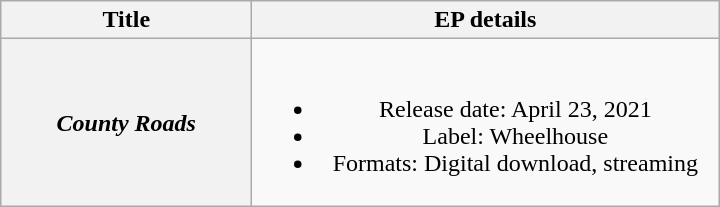<table class="wikitable plainrowheaders" style="text-align:center;">
<tr>
<th scope="col" style="width:10em;">Title</th>
<th scope="col" style="width:19em;">EP details</th>
</tr>
<tr>
<th scope="row"><em>County Roads</em></th>
<td><br><ul><li>Release date: April 23, 2021</li><li>Label: Wheelhouse</li><li>Formats: Digital download, streaming</li></ul></td>
</tr>
</table>
